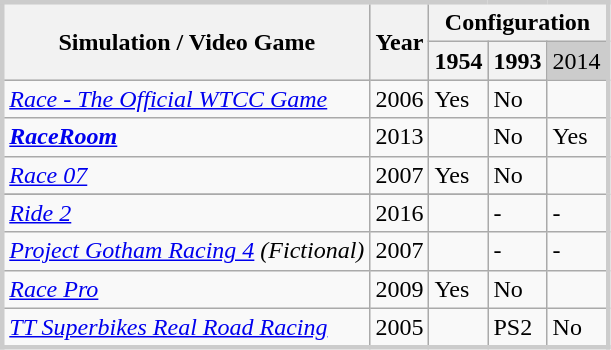<table class="wikitable" style="border:3px solid #cccccc; border-collapse: collapse;" border=1>
<tr style="background:#cccccc;">
<th rowspan="2">Simulation / Video Game</th>
<th rowspan="2">Year</th>
<th colspan="3">Configuration</th>
</tr>
<tr style="background:#cccccc;">
<th>1954</th>
<th>1993</th>
<td>2014</td>
</tr>
<tr>
<td> <em><a href='#'>Race - The Official WTCC Game</a></em></td>
<td> 2006</td>
<td>Yes</td>
<td>No</td>
</tr>
<tr>
<td><strong><em><a href='#'>RaceRoom</a></em></strong></td>
<td>2013</td>
<td></td>
<td>No</td>
<td>Yes</td>
</tr>
<tr>
<td><em><a href='#'>Race 07</a></em></td>
<td>2007</td>
<td>Yes</td>
<td>No</td>
</tr>
<tr>
</tr>
<tr>
<td><em><a href='#'>Ride 2</a></em></td>
<td>2016</td>
<td></td>
<td>-</td>
<td>-</td>
</tr>
<tr>
<td><em><a href='#'>Project Gotham Racing 4</a> (Fictional)</em></td>
<td>2007</td>
<td></td>
<td>-</td>
<td>-</td>
</tr>
<tr>
<td><em><a href='#'>Race Pro</a></em></td>
<td>2009</td>
<td>Yes</td>
<td>No</td>
</tr>
<tr>
<td><em><a href='#'>TT Superbikes Real Road Racing</a></em></td>
<td>2005</td>
<td></td>
<td>PS2</td>
<td>No</td>
</tr>
</table>
